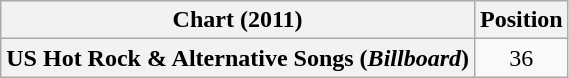<table class="wikitable plainrowheaders" style="text-align:center">
<tr>
<th scope="col">Chart (2011)</th>
<th scope="col">Position</th>
</tr>
<tr>
<th scope="row">US Hot Rock & Alternative Songs (<em>Billboard</em>)</th>
<td>36</td>
</tr>
</table>
